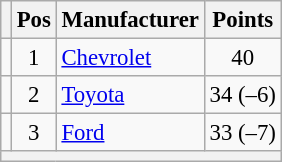<table class="wikitable" style="font-size: 95%">
<tr>
<th></th>
<th>Pos</th>
<th>Manufacturer</th>
<th>Points</th>
</tr>
<tr>
<td align="left"></td>
<td style="text-align:center;">1</td>
<td><a href='#'>Chevrolet</a></td>
<td style="text-align:center;">40</td>
</tr>
<tr>
<td align="left"></td>
<td style="text-align:center;">2</td>
<td><a href='#'>Toyota</a></td>
<td style="text-align:center;">34 (–6)</td>
</tr>
<tr>
<td align="left"></td>
<td style="text-align:center;">3</td>
<td><a href='#'>Ford</a></td>
<td style="text-align:center;">33 (–7)</td>
</tr>
<tr class="sortbottom">
<th colspan="9"></th>
</tr>
</table>
